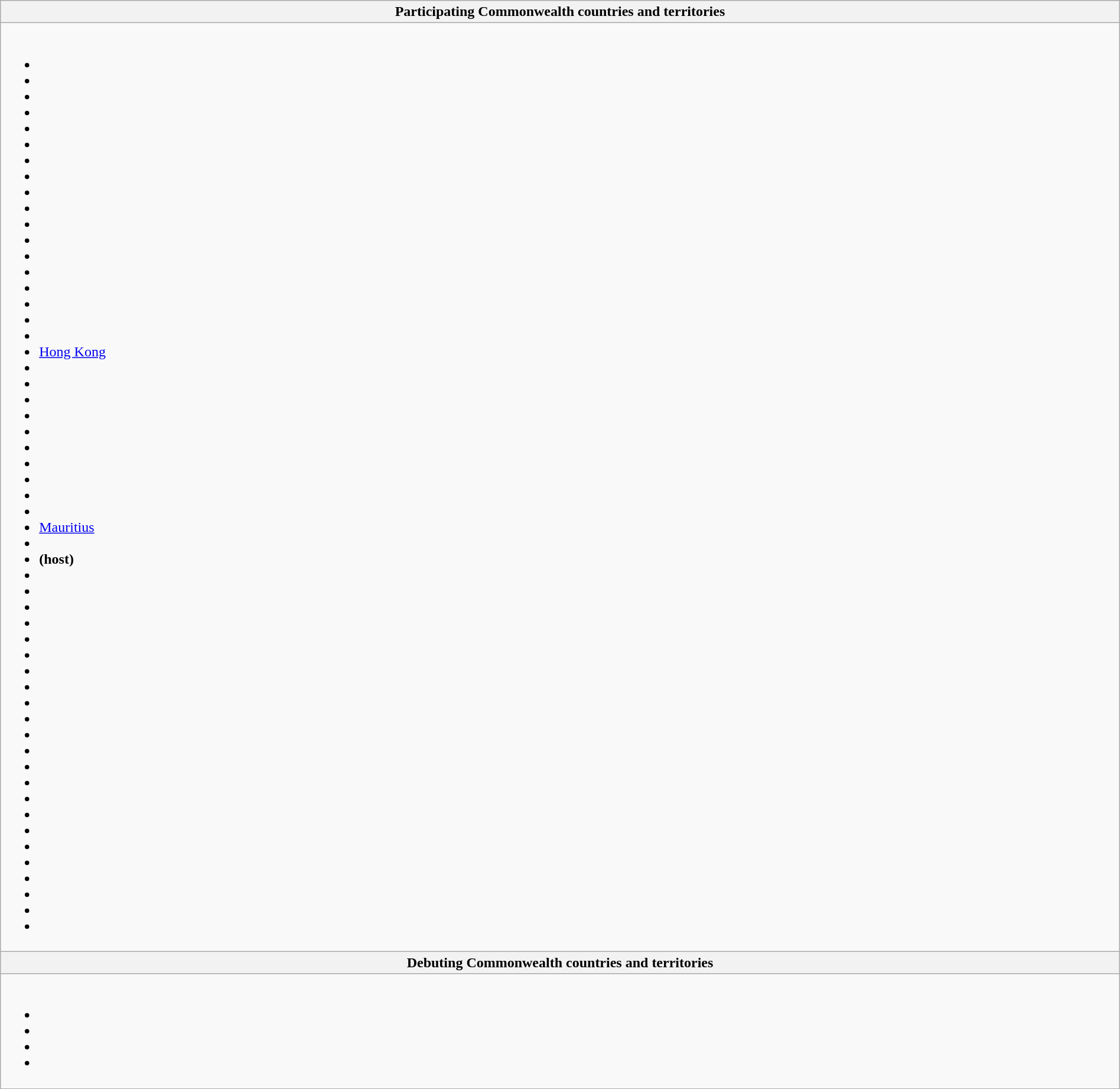<table class="wikitable collapsible" style="width:100%;">
<tr>
<th>Participating Commonwealth countries and territories</th>
</tr>
<tr>
<td><br><ul><li></li><li></li><li></li><li></li><li></li><li></li><li></li><li></li><li></li><li></li><li></li><li></li><li></li><li></li><li></li><li></li><li></li><li></li><li> <a href='#'>Hong Kong</a></li><li></li><li></li><li></li><li></li><li></li><li></li><li></li><li></li><li></li><li></li><li> <a href='#'>Mauritius</a></li><li></li><li> <strong>(host)</strong></li><li></li><li></li><li></li><li></li><li></li><li></li><li></li><li></li><li></li><li></li><li></li><li></li><li></li><li></li><li></li><li></li><li></li><li></li><li></li><li></li><li></li><li></li><li></li></ul></td>
</tr>
<tr>
<th>Debuting Commonwealth countries and territories</th>
</tr>
<tr>
<td valign="top"><br><ul><li></li><li></li><li></li><li></li></ul></td>
</tr>
</table>
